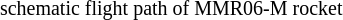<table align="right">
<tr ---- align="center">
<td><br><small>schematic flight path of MMR06-M rocket</small></td>
</tr>
</table>
